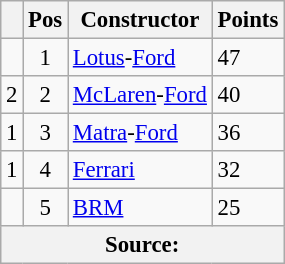<table class="wikitable" style="font-size: 95%;">
<tr>
<th></th>
<th>Pos</th>
<th>Constructor</th>
<th>Points</th>
</tr>
<tr>
<td align="left"></td>
<td style="text-align:center;">1</td>
<td> <a href='#'>Lotus</a>-<a href='#'>Ford</a></td>
<td style="text-align:left;">47</td>
</tr>
<tr>
<td align="left"> 2</td>
<td style="text-align:center;">2</td>
<td> <a href='#'>McLaren</a>-<a href='#'>Ford</a></td>
<td style="text-align:left;">40</td>
</tr>
<tr>
<td align="left"> 1</td>
<td style="text-align:center;">3</td>
<td> <a href='#'>Matra</a>-<a href='#'>Ford</a></td>
<td style="text-align:left;">36</td>
</tr>
<tr>
<td align="left"> 1</td>
<td style="text-align:center;">4</td>
<td> <a href='#'>Ferrari</a></td>
<td style="text-align:left;">32</td>
</tr>
<tr>
<td align="left"></td>
<td style="text-align:center;">5</td>
<td> <a href='#'>BRM</a></td>
<td style="text-align:left;">25</td>
</tr>
<tr>
<th colspan=4>Source: </th>
</tr>
</table>
